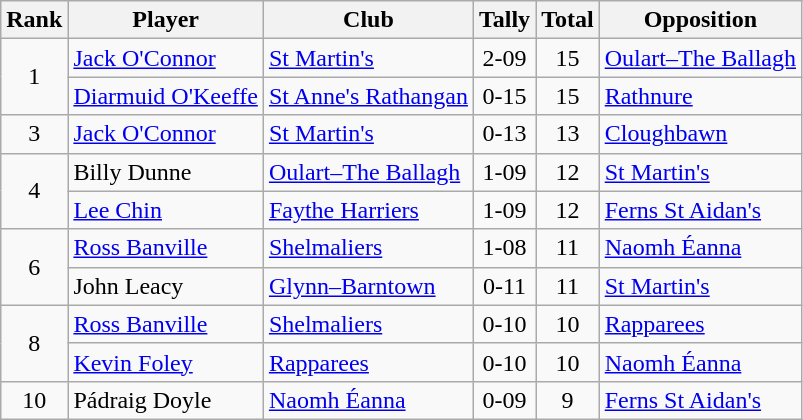<table class="wikitable">
<tr>
<th>Rank</th>
<th>Player</th>
<th>Club</th>
<th>Tally</th>
<th>Total</th>
<th>Opposition</th>
</tr>
<tr>
<td rowspan="2" style="text-align:center;">1</td>
<td><a href='#'>Jack O'Connor</a></td>
<td><a href='#'>St Martin's</a></td>
<td align=center>2-09</td>
<td align=center>15</td>
<td><a href='#'>Oulart–The Ballagh</a></td>
</tr>
<tr>
<td><a href='#'>Diarmuid O'Keeffe</a></td>
<td><a href='#'>St Anne's Rathangan</a></td>
<td align=center>0-15</td>
<td align=center>15</td>
<td><a href='#'>Rathnure</a></td>
</tr>
<tr>
<td rowspan="1" style="text-align:center;">3</td>
<td><a href='#'>Jack O'Connor</a></td>
<td><a href='#'>St Martin's</a></td>
<td align=center>0-13</td>
<td align=center>13</td>
<td><a href='#'>Cloughbawn</a></td>
</tr>
<tr>
<td rowspan="2" style="text-align:center;">4</td>
<td>Billy Dunne</td>
<td><a href='#'>Oulart–The Ballagh</a></td>
<td align=center>1-09</td>
<td align=center>12</td>
<td><a href='#'>St Martin's</a></td>
</tr>
<tr>
<td><a href='#'>Lee Chin</a></td>
<td><a href='#'>Faythe Harriers</a></td>
<td align=center>1-09</td>
<td align=center>12</td>
<td><a href='#'>Ferns St Aidan's</a></td>
</tr>
<tr>
<td rowspan="2" style="text-align:center;">6</td>
<td><a href='#'>Ross Banville</a></td>
<td><a href='#'>Shelmaliers</a></td>
<td align=center>1-08</td>
<td align=center>11</td>
<td><a href='#'>Naomh Éanna</a></td>
</tr>
<tr>
<td>John Leacy</td>
<td><a href='#'>Glynn–Barntown</a></td>
<td align=center>0-11</td>
<td align=center>11</td>
<td><a href='#'>St Martin's</a></td>
</tr>
<tr>
<td rowspan="2" style="text-align:center;">8</td>
<td><a href='#'>Ross Banville</a></td>
<td><a href='#'>Shelmaliers</a></td>
<td align=center>0-10</td>
<td align=center>10</td>
<td><a href='#'>Rapparees</a></td>
</tr>
<tr>
<td><a href='#'>Kevin Foley</a></td>
<td><a href='#'>Rapparees</a></td>
<td align=center>0-10</td>
<td align=center>10</td>
<td><a href='#'>Naomh Éanna</a></td>
</tr>
<tr>
<td rowspan="1" style="text-align:center;">10</td>
<td>Pádraig Doyle</td>
<td><a href='#'>Naomh Éanna</a></td>
<td align=center>0-09</td>
<td align=center>9</td>
<td><a href='#'>Ferns St Aidan's</a></td>
</tr>
</table>
